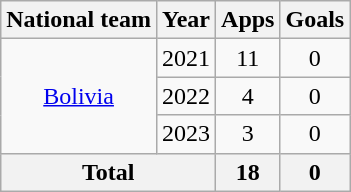<table class=wikitable style=text-align:center>
<tr>
<th>National team</th>
<th>Year</th>
<th>Apps</th>
<th>Goals</th>
</tr>
<tr>
<td rowspan="3"><a href='#'>Bolivia</a></td>
<td>2021</td>
<td>11</td>
<td>0</td>
</tr>
<tr>
<td>2022</td>
<td>4</td>
<td>0</td>
</tr>
<tr>
<td>2023</td>
<td>3</td>
<td>0</td>
</tr>
<tr>
<th colspan=2>Total</th>
<th>18</th>
<th>0</th>
</tr>
</table>
